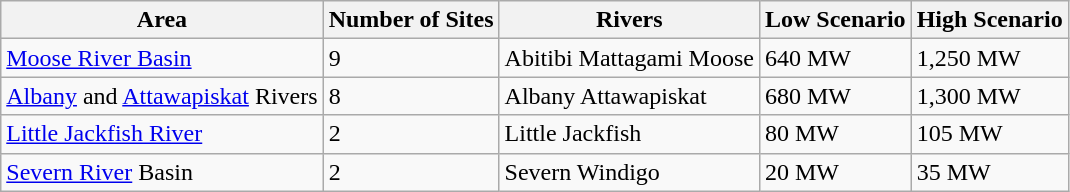<table class="wikitable">
<tr>
<th>Area</th>
<th>Number of Sites</th>
<th>Rivers</th>
<th>Low Scenario</th>
<th>High Scenario</th>
</tr>
<tr>
<td><a href='#'>Moose River Basin</a></td>
<td>9</td>
<td>Abitibi Mattagami Moose</td>
<td>640 MW</td>
<td>1,250 MW</td>
</tr>
<tr>
<td><a href='#'>Albany</a> and <a href='#'>Attawapiskat</a> Rivers</td>
<td>8</td>
<td>Albany Attawapiskat</td>
<td>680 MW</td>
<td>1,300 MW</td>
</tr>
<tr>
<td><a href='#'>Little Jackfish River</a></td>
<td>2</td>
<td>Little Jackfish</td>
<td>80 MW</td>
<td>105 MW</td>
</tr>
<tr>
<td><a href='#'>Severn River</a> Basin</td>
<td>2</td>
<td>Severn Windigo</td>
<td>20 MW</td>
<td>35 MW</td>
</tr>
</table>
